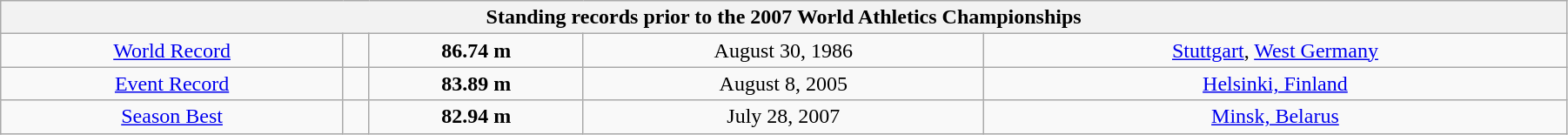<table class="wikitable" style=" text-align:center;" width="95%">
<tr>
<th colspan="5">Standing records prior to the 2007 World Athletics Championships</th>
</tr>
<tr>
<td><a href='#'>World Record</a></td>
<td></td>
<td><strong>86.74 m </strong></td>
<td>August 30, 1986</td>
<td> <a href='#'>Stuttgart</a>, <a href='#'>West Germany</a></td>
</tr>
<tr>
<td><a href='#'>Event Record</a></td>
<td></td>
<td><strong>83.89 m </strong></td>
<td>August 8, 2005</td>
<td> <a href='#'>Helsinki, Finland</a></td>
</tr>
<tr>
<td><a href='#'>Season Best</a></td>
<td></td>
<td><strong>82.94 m </strong></td>
<td>July 28, 2007</td>
<td> <a href='#'>Minsk, Belarus</a></td>
</tr>
</table>
